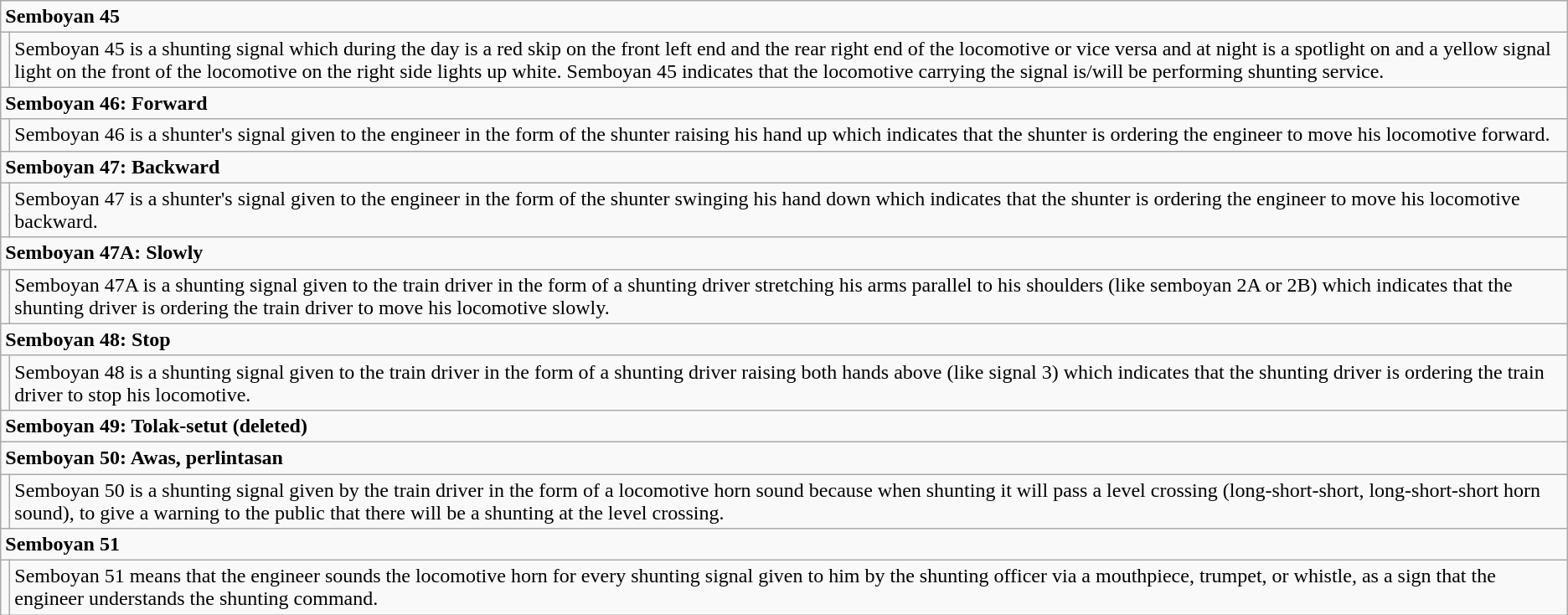<table Class=wikitable style=text-align:left>
<tr>
<td colspan=2><strong>Semboyan 45</strong></td>
</tr>
<tr>
<td><br></td>
<td>Semboyan 45 is a shunting signal which during the day is a red skip on the front left end and the rear right end of the locomotive or vice versa and at night is a spotlight on and a yellow signal light on the front of the locomotive on the right side lights up white. Semboyan 45 indicates that the locomotive carrying the signal is/will be performing shunting service.</td>
</tr>
<tr>
<td colspan=2><strong>Semboyan 46: Forward</strong></td>
</tr>
<tr>
<td></td>
<td>Semboyan 46 is a shunter's signal given to the engineer in the form of the shunter raising his hand up which indicates that the shunter is ordering the engineer to move his locomotive forward.</td>
</tr>
<tr>
<td colspan=2><strong>Semboyan 47: Backward</strong></td>
</tr>
<tr>
<td></td>
<td>Semboyan 47 is a shunter's signal given to the engineer in the form of the shunter swinging his hand down which indicates that the shunter is ordering the engineer to move his locomotive backward.</td>
</tr>
<tr>
<td colspan=2><strong>Semboyan 47A: Slowly</strong></td>
</tr>
<tr>
<td></td>
<td>Semboyan 47A is a shunting signal given to the train driver in the form of a shunting driver stretching his arms parallel to his shoulders (like semboyan 2A or 2B) which indicates that the shunting driver is ordering the train driver to move his locomotive slowly.</td>
</tr>
<tr>
<td colspan=2><strong>Semboyan 48: Stop</strong></td>
</tr>
<tr>
<td></td>
<td>Semboyan 48 is a shunting signal given to the train driver in the form of a shunting driver raising both hands above (like signal 3) which indicates that the shunting driver is ordering the train driver to stop his locomotive.</td>
</tr>
<tr>
<td colspan=2><strong>Semboyan 49: Tolak-setut (deleted)</strong></td>
</tr>
<tr>
<td colspan=2><strong>Semboyan 50: Awas, perlintasan</strong></td>
</tr>
<tr>
<td></td>
<td>Semboyan 50 is a shunting signal given by the train driver in the form of a locomotive horn sound because when shunting it will pass a level crossing (long-short-short, long-short-short horn sound), to give a warning to the public that there will be a shunting at the level crossing.</td>
</tr>
<tr>
<td colspan=2><strong>Semboyan 51</strong></td>
</tr>
<tr>
<td></td>
<td>Semboyan 51 means that the engineer sounds the locomotive horn for every shunting signal given to him by the shunting officer via a mouthpiece, trumpet, or whistle, as a sign that the engineer understands the shunting command.</td>
</tr>
</table>
